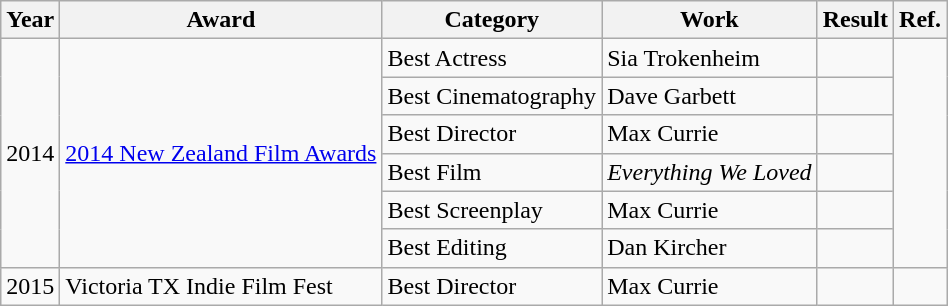<table class="wikitable">
<tr>
<th>Year</th>
<th>Award</th>
<th>Category</th>
<th>Work</th>
<th>Result</th>
<th>Ref.</th>
</tr>
<tr>
<td rowspan=6>2014</td>
<td rowspan=6><a href='#'>2014 New Zealand Film Awards</a></td>
<td>Best Actress</td>
<td>Sia Trokenheim</td>
<td></td>
<td rowspan=6></td>
</tr>
<tr>
<td>Best Cinematography</td>
<td>Dave Garbett</td>
<td></td>
</tr>
<tr>
<td>Best Director</td>
<td>Max Currie</td>
<td></td>
</tr>
<tr>
<td>Best Film</td>
<td><em>Everything We Loved</em></td>
<td></td>
</tr>
<tr>
<td>Best Screenplay</td>
<td>Max Currie</td>
<td></td>
</tr>
<tr>
<td>Best Editing</td>
<td>Dan Kircher</td>
<td></td>
</tr>
<tr>
<td>2015</td>
<td>Victoria TX Indie Film Fest</td>
<td>Best Director</td>
<td>Max Currie</td>
<td></td>
<td></td>
</tr>
</table>
